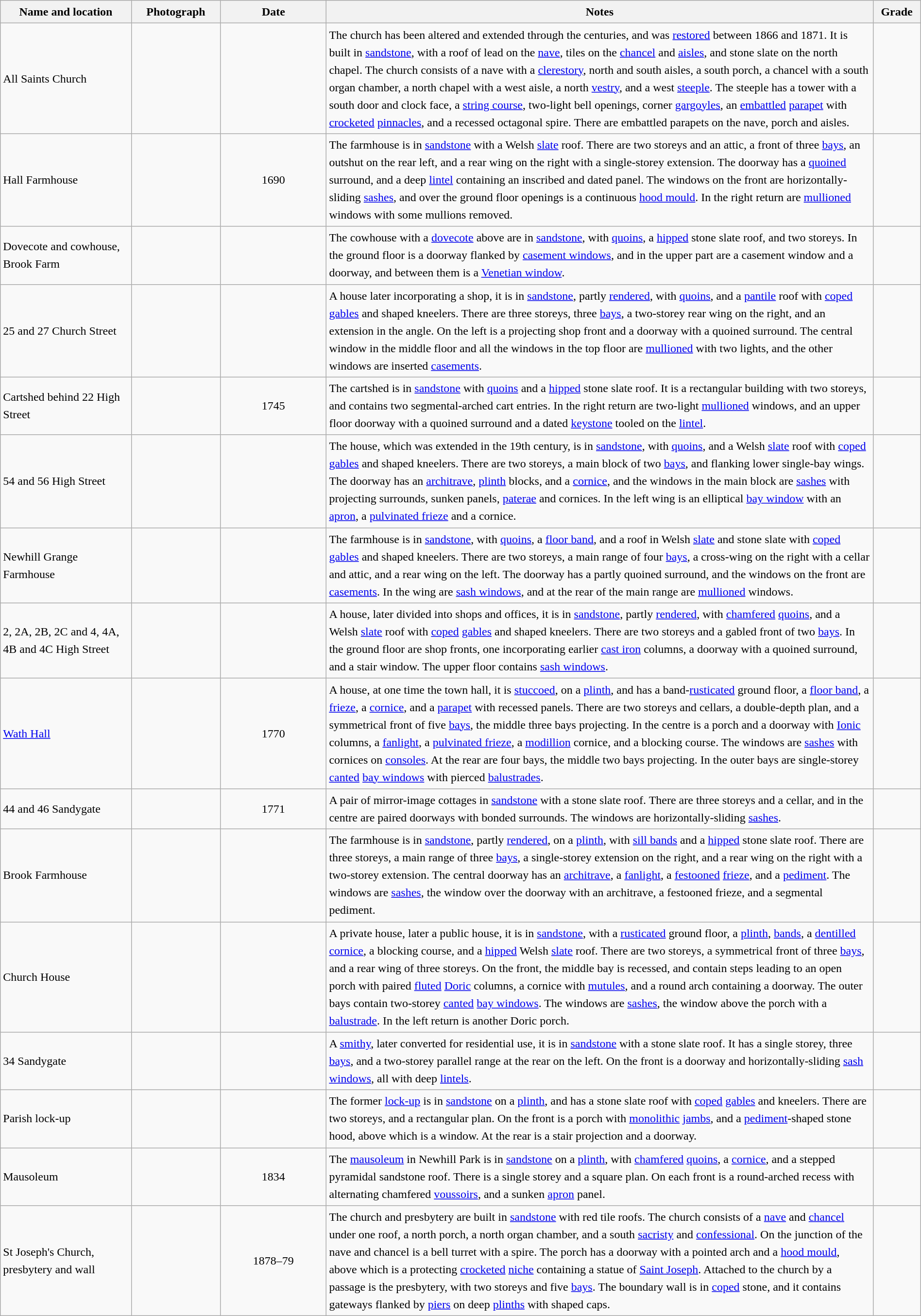<table class="wikitable sortable plainrowheaders" style="width:100%; border:0; text-align:left; line-height:150%;">
<tr>
<th scope="col"  style="width:150px">Name and location</th>
<th scope="col"  style="width:100px" class="unsortable">Photograph</th>
<th scope="col"  style="width:120px">Date</th>
<th scope="col"  style="width:650px" class="unsortable">Notes</th>
<th scope="col"  style="width:50px">Grade</th>
</tr>
<tr>
<td>All Saints Church<br><small></small></td>
<td></td>
<td align="center"></td>
<td>The church has been altered and extended through the centuries, and was <a href='#'>restored</a> between 1866 and 1871.  It is built in <a href='#'>sandstone</a>, with a roof of lead on the <a href='#'>nave</a>, tiles on the <a href='#'>chancel</a> and <a href='#'>aisles</a>, and stone slate on the north chapel.  The church consists of a nave with a <a href='#'>clerestory</a>, north and south aisles, a south porch, a chancel with a south organ chamber, a north chapel with a west aisle, a north <a href='#'>vestry</a>, and a west <a href='#'>steeple</a>.  The steeple has a tower with a south door and clock face, a <a href='#'>string course</a>, two-light bell openings, corner <a href='#'>gargoyles</a>, an <a href='#'>embattled</a> <a href='#'>parapet</a> with <a href='#'>crocketed</a> <a href='#'>pinnacles</a>, and a recessed octagonal spire.  There are embattled parapets on the nave, porch and aisles.</td>
<td align="center" ></td>
</tr>
<tr>
<td>Hall Farmhouse<br><small></small></td>
<td></td>
<td align="center">1690</td>
<td>The farmhouse is in <a href='#'>sandstone</a> with a Welsh <a href='#'>slate</a> roof.  There are two storeys and an attic, a front of three <a href='#'>bays</a>, an outshut on the rear left, and a rear wing on the right with a single-storey extension.  The doorway has a <a href='#'>quoined</a> surround, and a deep <a href='#'>lintel</a> containing an inscribed and dated panel.  The windows on the front are horizontally-sliding <a href='#'>sashes</a>, and over the ground floor openings is a continuous <a href='#'>hood mould</a>.  In the right return are <a href='#'>mullioned</a> windows with some mullions removed.</td>
<td align="center" ></td>
</tr>
<tr>
<td>Dovecote and cowhouse, Brook Farm<br><small></small></td>
<td></td>
<td align="center"></td>
<td>The cowhouse with a <a href='#'>dovecote</a> above are in <a href='#'>sandstone</a>, with <a href='#'>quoins</a>, a <a href='#'>hipped</a> stone slate roof, and two storeys.  In the ground floor is a doorway flanked by <a href='#'>casement windows</a>, and in the upper part are a casement window and a doorway, and between them is a <a href='#'>Venetian window</a>.</td>
<td align="center" ></td>
</tr>
<tr>
<td>25 and 27 Church Street<br><small></small></td>
<td></td>
<td align="center"></td>
<td>A house later incorporating a shop, it is in <a href='#'>sandstone</a>, partly <a href='#'>rendered</a>, with <a href='#'>quoins</a>, and a <a href='#'>pantile</a> roof with <a href='#'>coped</a> <a href='#'>gables</a> and shaped kneelers.  There are three storeys, three <a href='#'>bays</a>, a two-storey rear wing on the right, and an extension in the angle.  On the left is a projecting shop front and a doorway with a quoined surround.  The central window in the middle floor and all the windows in the top floor are <a href='#'>mullioned</a> with two lights, and the other windows are inserted <a href='#'>casements</a>.</td>
<td align="center" ></td>
</tr>
<tr>
<td>Cartshed behind 22 High Street<br><small></small></td>
<td></td>
<td align="center">1745</td>
<td>The cartshed is in <a href='#'>sandstone</a> with <a href='#'>quoins</a> and a <a href='#'>hipped</a> stone slate roof.  It is a rectangular building with two storeys, and contains two segmental-arched cart entries.  In the right return are two-light <a href='#'>mullioned</a> windows, and an upper floor doorway with a quoined surround and a dated <a href='#'>keystone</a> tooled on the <a href='#'>lintel</a>.</td>
<td align="center" ></td>
</tr>
<tr>
<td>54 and 56 High Street<br><small></small></td>
<td></td>
<td align="center"></td>
<td>The house, which was extended in the 19th century, is in <a href='#'>sandstone</a>, with <a href='#'>quoins</a>, and a Welsh <a href='#'>slate</a> roof with <a href='#'>coped</a> <a href='#'>gables</a> and shaped kneelers.  There are two storeys, a main block of two <a href='#'>bays</a>, and flanking lower single-bay wings.  The doorway has an <a href='#'>architrave</a>, <a href='#'>plinth</a> blocks, and a <a href='#'>cornice</a>, and the windows in the main block are <a href='#'>sashes</a> with projecting surrounds, sunken panels, <a href='#'>paterae</a> and cornices.   In the left wing is an elliptical <a href='#'>bay window</a> with an <a href='#'>apron</a>, a <a href='#'>pulvinated frieze</a> and a cornice.</td>
<td align="center" ></td>
</tr>
<tr>
<td>Newhill Grange Farmhouse<br><small></small></td>
<td></td>
<td align="center"></td>
<td>The farmhouse is in <a href='#'>sandstone</a>, with <a href='#'>quoins</a>, a <a href='#'>floor band</a>, and a roof in Welsh <a href='#'>slate</a> and stone slate with <a href='#'>coped</a> <a href='#'>gables</a> and shaped kneelers.  There are two storeys, a main range of four <a href='#'>bays</a>, a cross-wing on the right with a cellar and attic, and a rear wing on the left.  The doorway has a partly quoined surround, and the windows on the front are <a href='#'>casements</a>.  In the wing are <a href='#'>sash windows</a>, and at the rear of the main range are <a href='#'>mullioned</a> windows.</td>
<td align="center" ></td>
</tr>
<tr>
<td>2, 2A, 2B, 2C and 4, 4A, 4B and 4C High Street<br><small></small></td>
<td></td>
<td align="center"></td>
<td>A house, later divided into shops and offices, it is in <a href='#'>sandstone</a>, partly <a href='#'>rendered</a>, with <a href='#'>chamfered</a> <a href='#'>quoins</a>, and a Welsh <a href='#'>slate</a> roof with <a href='#'>coped</a> <a href='#'>gables</a> and shaped kneelers.  There are two storeys and a gabled front of two <a href='#'>bays</a>.  In the ground floor are shop fronts, one incorporating earlier <a href='#'>cast iron</a> columns, a doorway with a quoined surround, and a stair window.  The upper floor contains <a href='#'>sash windows</a>.</td>
<td align="center" ></td>
</tr>
<tr>
<td><a href='#'>Wath Hall</a><br><small></small></td>
<td></td>
<td align="center">1770</td>
<td>A house, at one time the town hall, it is <a href='#'>stuccoed</a>, on a <a href='#'>plinth</a>, and has a band-<a href='#'>rusticated</a> ground floor, a <a href='#'>floor band</a>, a <a href='#'>frieze</a>, a <a href='#'>cornice</a>, and a <a href='#'>parapet</a> with recessed panels.  There are two storeys and cellars, a double-depth plan, and a symmetrical front of five <a href='#'>bays</a>, the middle three bays projecting.  In the centre is a porch and a doorway with <a href='#'>Ionic</a> columns, a <a href='#'>fanlight</a>, a <a href='#'>pulvinated frieze</a>, a <a href='#'>modillion</a> cornice, and a blocking course.  The windows are <a href='#'>sashes</a> with cornices on <a href='#'>consoles</a>.  At the rear are four bays, the middle two bays projecting.  In the outer bays are single-storey <a href='#'>canted</a> <a href='#'>bay windows</a> with pierced <a href='#'>balustrades</a>.</td>
<td align="center" ></td>
</tr>
<tr>
<td>44 and 46 Sandygate<br><small></small></td>
<td></td>
<td align="center">1771</td>
<td>A pair of mirror-image cottages in <a href='#'>sandstone</a> with a stone slate roof.  There are three storeys and a cellar, and in the centre are paired doorways with bonded surrounds.  The windows are horizontally-sliding <a href='#'>sashes</a>.</td>
<td align="center" ></td>
</tr>
<tr>
<td>Brook Farmhouse<br><small></small></td>
<td></td>
<td align="center"></td>
<td>The farmhouse is in <a href='#'>sandstone</a>, partly <a href='#'>rendered</a>, on a <a href='#'>plinth</a>, with <a href='#'>sill bands</a> and a <a href='#'>hipped</a> stone slate roof.  There are three storeys, a main range of three <a href='#'>bays</a>, a single-storey extension on the right, and a rear wing on the right with a two-storey extension.  The central doorway has an <a href='#'>architrave</a>, a <a href='#'>fanlight</a>, a <a href='#'>festooned</a> <a href='#'>frieze</a>, and a <a href='#'>pediment</a>.  The windows are <a href='#'>sashes</a>, the window over the doorway with an architrave, a festooned frieze, and a segmental pediment.</td>
<td align="center" ></td>
</tr>
<tr>
<td>Church House<br><small></small></td>
<td></td>
<td align="center"></td>
<td>A private house, later a public house, it is in <a href='#'>sandstone</a>, with a <a href='#'>rusticated</a> ground floor, a <a href='#'>plinth</a>, <a href='#'>bands</a>, a <a href='#'>dentilled</a> <a href='#'>cornice</a>, a blocking course, and a <a href='#'>hipped</a> Welsh <a href='#'>slate</a> roof.  There are two storeys, a symmetrical front of three <a href='#'>bays</a>, and a rear wing of three storeys.  On the front, the middle bay is recessed, and contain steps leading to an open porch with paired <a href='#'>fluted</a> <a href='#'>Doric</a> columns, a cornice with <a href='#'>mutules</a>, and a round arch containing a doorway.  The outer bays contain two-storey <a href='#'>canted</a> <a href='#'>bay windows</a>.  The windows are <a href='#'>sashes</a>, the window above the porch with a <a href='#'>balustrade</a>.  In the left return is another Doric porch.</td>
<td align="center" ></td>
</tr>
<tr>
<td>34 Sandygate<br><small></small></td>
<td></td>
<td align="center"></td>
<td>A <a href='#'>smithy</a>, later converted for residential use, it is in <a href='#'>sandstone</a> with a stone slate roof.  It has a single storey, three <a href='#'>bays</a>, and a two-storey parallel range at the rear on the left.  On the front is a doorway and horizontally-sliding <a href='#'>sash windows</a>, all with deep <a href='#'>lintels</a>.</td>
<td align="center" ></td>
</tr>
<tr>
<td>Parish lock-up<br><small></small></td>
<td></td>
<td align="center"></td>
<td>The former <a href='#'>lock-up</a> is in <a href='#'>sandstone</a> on a <a href='#'>plinth</a>, and has a stone slate roof with <a href='#'>coped</a> <a href='#'>gables</a> and kneelers.  There are two storeys, and a rectangular plan.  On the front is a porch with <a href='#'>monolithic</a> <a href='#'>jambs</a>, and a <a href='#'>pediment</a>-shaped stone hood, above which is a window.  At the rear is a stair projection and a doorway.</td>
<td align="center" ></td>
</tr>
<tr>
<td>Mausoleum<br><small></small></td>
<td></td>
<td align="center">1834</td>
<td>The <a href='#'>mausoleum</a> in Newhill Park is in <a href='#'>sandstone</a> on a <a href='#'>plinth</a>, with <a href='#'>chamfered</a> <a href='#'>quoins</a>, a <a href='#'>cornice</a>, and a stepped pyramidal sandstone roof.  There is a single storey and a square plan.  On each front is a round-arched recess with alternating chamfered <a href='#'>voussoirs</a>, and a sunken <a href='#'>apron</a> panel.</td>
<td align="center" ></td>
</tr>
<tr>
<td>St Joseph's Church, presbytery and wall<br><small></small></td>
<td></td>
<td align="center">1878–79</td>
<td>The church and presbytery are built in <a href='#'>sandstone</a> with red tile roofs.  The church consists of a <a href='#'>nave</a> and <a href='#'>chancel</a> under one roof, a north porch, a north organ chamber, and a south <a href='#'>sacristy</a> and <a href='#'>confessional</a>.  On the junction of the nave and chancel is a bell turret with a spire.  The porch has a doorway with a pointed arch and a <a href='#'>hood mould</a>, above which is a protecting <a href='#'>crocketed</a> <a href='#'>niche</a> containing a statue of <a href='#'>Saint Joseph</a>.  Attached to the church by a passage is the presbytery, with two storeys and five <a href='#'>bays</a>.  The boundary wall is in <a href='#'>coped</a> stone, and it contains gateways flanked by <a href='#'>piers</a> on deep <a href='#'>plinths</a> with shaped caps.</td>
<td align="center" ></td>
</tr>
<tr>
</tr>
</table>
